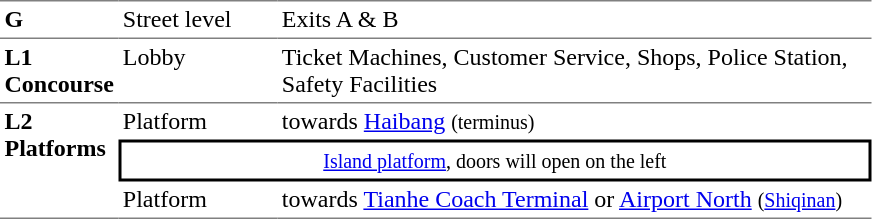<table table border=0 cellspacing=0 cellpadding=3>
<tr>
<td style="border-top:solid 1px gray;" width=50 valign=top><strong>G</strong></td>
<td style="border-top:solid 1px gray;" width=100 valign=top>Street level</td>
<td style="border-top:solid 1px gray;" width=390 valign=top>Exits A & B</td>
</tr>
<tr>
<td style="border-bottom:solid 1px gray; border-top:solid 1px gray;" valign=top width=50><strong>L1<br>Concourse</strong></td>
<td style="border-bottom:solid 1px gray; border-top:solid 1px gray;" valign=top width=100>Lobby</td>
<td style="border-bottom:solid 1px gray; border-top:solid 1px gray;" valign=top width=390>Ticket Machines, Customer Service, Shops, Police Station, Safety Facilities</td>
</tr>
<tr>
<td style="border-bottom:solid 1px gray;" rowspan=3 valign=top><strong>L2<br>Platforms</strong></td>
<td>Platform </td>
<td>  towards <a href='#'>Haibang</a> <small>(terminus)</small></td>
</tr>
<tr>
<td style="border-right:solid 2px black;border-left:solid 2px black;border-top:solid 2px black;border-bottom:solid 2px black;text-align:center;" colspan=2><small><a href='#'>Island platform</a>, doors will open on the left</small></td>
</tr>
<tr>
<td style="border-bottom:solid 1px gray;">Platform </td>
<td style="border-bottom:solid 1px gray;"> towards <a href='#'>Tianhe Coach Terminal</a> or <a href='#'>Airport North</a> <small>(<a href='#'>Shiqinan</a>)</small> </td>
</tr>
</table>
